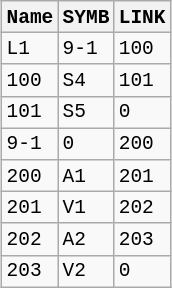<table style="font-family:monospace; margin: 1em auto" class="wikitable">
<tr>
<th>Name</th>
<th>SYMB</th>
<th>LINK</th>
</tr>
<tr>
<td>L1</td>
<td>9-1</td>
<td>100</td>
</tr>
<tr>
<td>100</td>
<td>S4</td>
<td>101</td>
</tr>
<tr>
<td>101</td>
<td>S5</td>
<td>0</td>
</tr>
<tr>
<td>9-1</td>
<td>0</td>
<td>200</td>
</tr>
<tr>
<td>200</td>
<td>A1</td>
<td>201</td>
</tr>
<tr>
<td>201</td>
<td>V1</td>
<td>202</td>
</tr>
<tr>
<td>202</td>
<td>A2</td>
<td>203</td>
</tr>
<tr>
<td>203</td>
<td>V2</td>
<td>0</td>
</tr>
</table>
